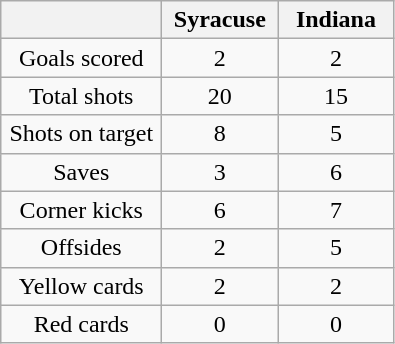<table class="wikitable plainrowheaders" style="text-align: center">
<tr>
<th scope="col" style="width:100px"></th>
<th scope="col" style="width:70px">Syracuse</th>
<th scope="col" style="width:70px">Indiana</th>
</tr>
<tr>
<td scope=row>Goals scored</td>
<td>2</td>
<td>2</td>
</tr>
<tr>
<td scope=row>Total shots</td>
<td>20</td>
<td>15</td>
</tr>
<tr>
<td scope=row>Shots on target</td>
<td>8</td>
<td>5</td>
</tr>
<tr>
<td scope=row>Saves</td>
<td>3</td>
<td>6</td>
</tr>
<tr>
<td scope=row>Corner kicks</td>
<td>6</td>
<td>7</td>
</tr>
<tr>
<td scope=row>Offsides</td>
<td>2</td>
<td>5</td>
</tr>
<tr>
<td scope=row>Yellow cards</td>
<td>2</td>
<td>2</td>
</tr>
<tr>
<td scope=row>Red cards</td>
<td>0</td>
<td>0</td>
</tr>
</table>
